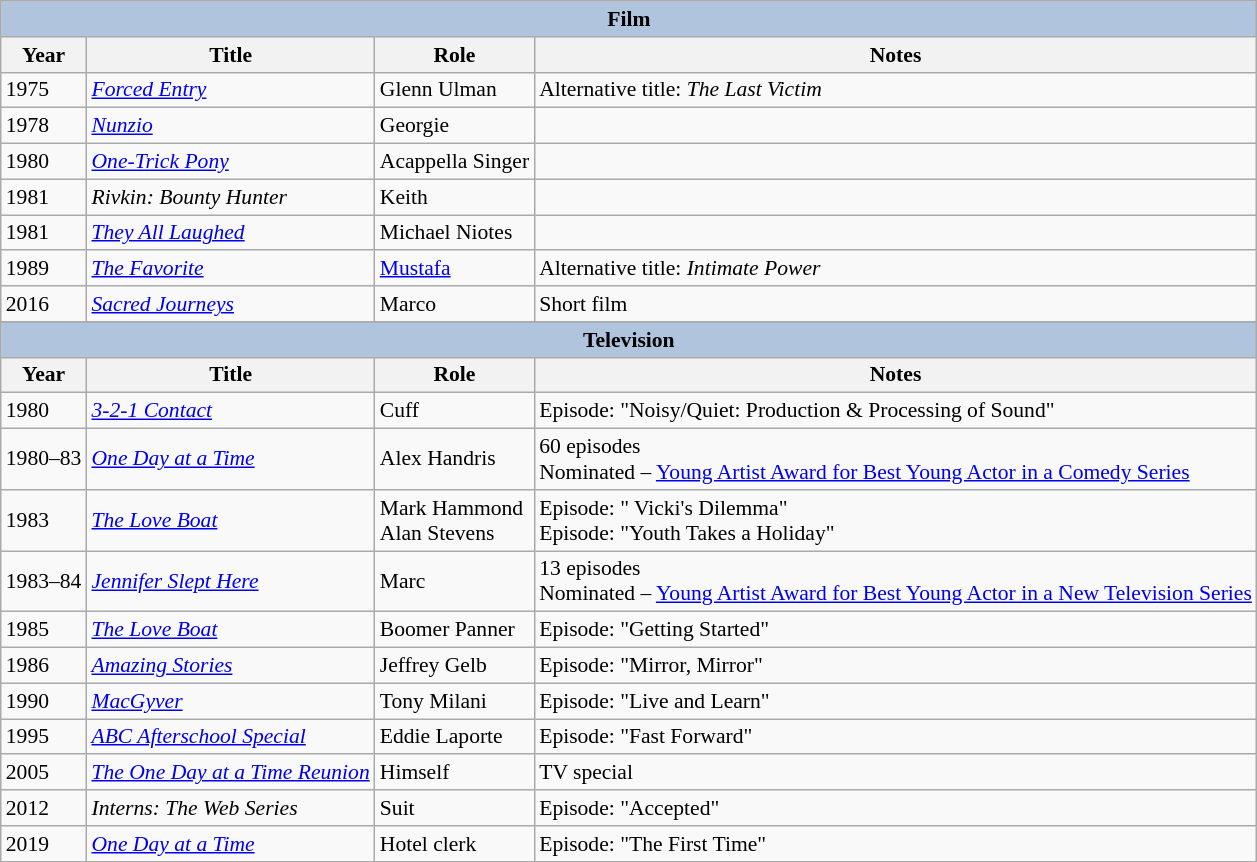<table class="wikitable" style="font-size: 90%;">
<tr>
<th colspan="4" style="background: LightSteelBlue;">Film</th>
</tr>
<tr>
<th>Year</th>
<th>Title</th>
<th>Role</th>
<th>Notes</th>
</tr>
<tr>
<td>1975</td>
<td><em><a href='#'>Forced Entry</a></em></td>
<td>Glenn Ulman</td>
<td>Alternative title: <em>The Last Victim</em></td>
</tr>
<tr>
<td>1978</td>
<td><em><a href='#'>Nunzio</a></em></td>
<td>Georgie</td>
<td></td>
</tr>
<tr>
<td>1980</td>
<td><em><a href='#'>One-Trick Pony</a></em></td>
<td>Acappella Singer</td>
<td></td>
</tr>
<tr>
<td>1981</td>
<td><em>Rivkin: Bounty Hunter</em></td>
<td>Keith</td>
<td></td>
</tr>
<tr>
<td>1981</td>
<td><em><a href='#'>They All Laughed</a></em></td>
<td>Michael Niotes</td>
<td></td>
</tr>
<tr>
<td>1989</td>
<td><em><a href='#'>The Favorite</a></em></td>
<td><a href='#'>Mustafa</a></td>
<td>Alternative title: <em>Intimate Power</em></td>
</tr>
<tr>
<td>2016</td>
<td><em><a href='#'>Sacred Journeys</a></em></td>
<td>Marco</td>
<td>Short film</td>
</tr>
<tr>
</tr>
<tr>
<th colspan="4" style="background: LightSteelBlue;">Television</th>
</tr>
<tr>
<th>Year</th>
<th>Title</th>
<th>Role</th>
<th>Notes</th>
</tr>
<tr>
<td>1980</td>
<td><em><a href='#'>3-2-1 Contact</a></em></td>
<td>Cuff</td>
<td>Episode: "Noisy/Quiet: Production & Processing of Sound"</td>
</tr>
<tr>
<td>1980–83</td>
<td><em><a href='#'>One Day at a Time</a></em></td>
<td>Alex Handris</td>
<td>60 episodes<br>Nominated – <a href='#'>Young Artist Award for Best Young Actor in a Comedy Series</a> </td>
</tr>
<tr>
<td>1983</td>
<td><em><a href='#'>The Love Boat</a></em></td>
<td>Mark Hammond<br>Alan Stevens</td>
<td>Episode: " Vicki's Dilemma"<br>Episode: "Youth Takes a Holiday"</td>
</tr>
<tr>
<td>1983–84</td>
<td><em><a href='#'>Jennifer Slept Here</a></em></td>
<td>Marc</td>
<td>13 episodes<br>Nominated – <a href='#'>Young Artist Award for Best Young Actor in a New Television Series</a></td>
</tr>
<tr>
<td>1985</td>
<td><em><a href='#'>The Love Boat</a></em></td>
<td>Boomer Panner</td>
<td>Episode: "Getting Started"</td>
</tr>
<tr>
<td>1986</td>
<td><em><a href='#'>Amazing Stories</a></em></td>
<td>Jeffrey Gelb</td>
<td>Episode: "Mirror, Mirror"</td>
</tr>
<tr>
<td>1990</td>
<td><em><a href='#'>MacGyver</a></em></td>
<td>Tony Milani</td>
<td>Episode: "Live and Learn"</td>
</tr>
<tr>
<td>1995</td>
<td><em><a href='#'>ABC Afterschool Special</a></em></td>
<td>Eddie Laporte</td>
<td>Episode: "Fast Forward"</td>
</tr>
<tr>
<td>2005</td>
<td><em><a href='#'>The One Day at a Time Reunion</a></em></td>
<td>Himself</td>
<td>TV special</td>
</tr>
<tr>
<td>2012</td>
<td><em>Interns: The Web Series</em></td>
<td>Suit</td>
<td>Episode: "Accepted"</td>
</tr>
<tr>
<td>2019</td>
<td><em><a href='#'>One Day at a Time</a></em></td>
<td>Hotel clerk</td>
<td>Episode: "The First Time"</td>
</tr>
</table>
